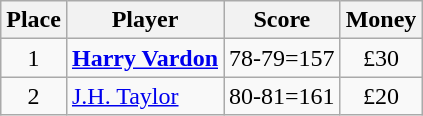<table class="wikitable">
<tr>
<th>Place</th>
<th>Player</th>
<th>Score</th>
<th>Money</th>
</tr>
<tr>
<td align=center>1</td>
<td> <strong><a href='#'>Harry Vardon</a></strong></td>
<td>78-79=157</td>
<td align=center>£30</td>
</tr>
<tr>
<td align=center>2</td>
<td> <a href='#'>J.H. Taylor</a></td>
<td>80-81=161</td>
<td align=center>£20</td>
</tr>
</table>
